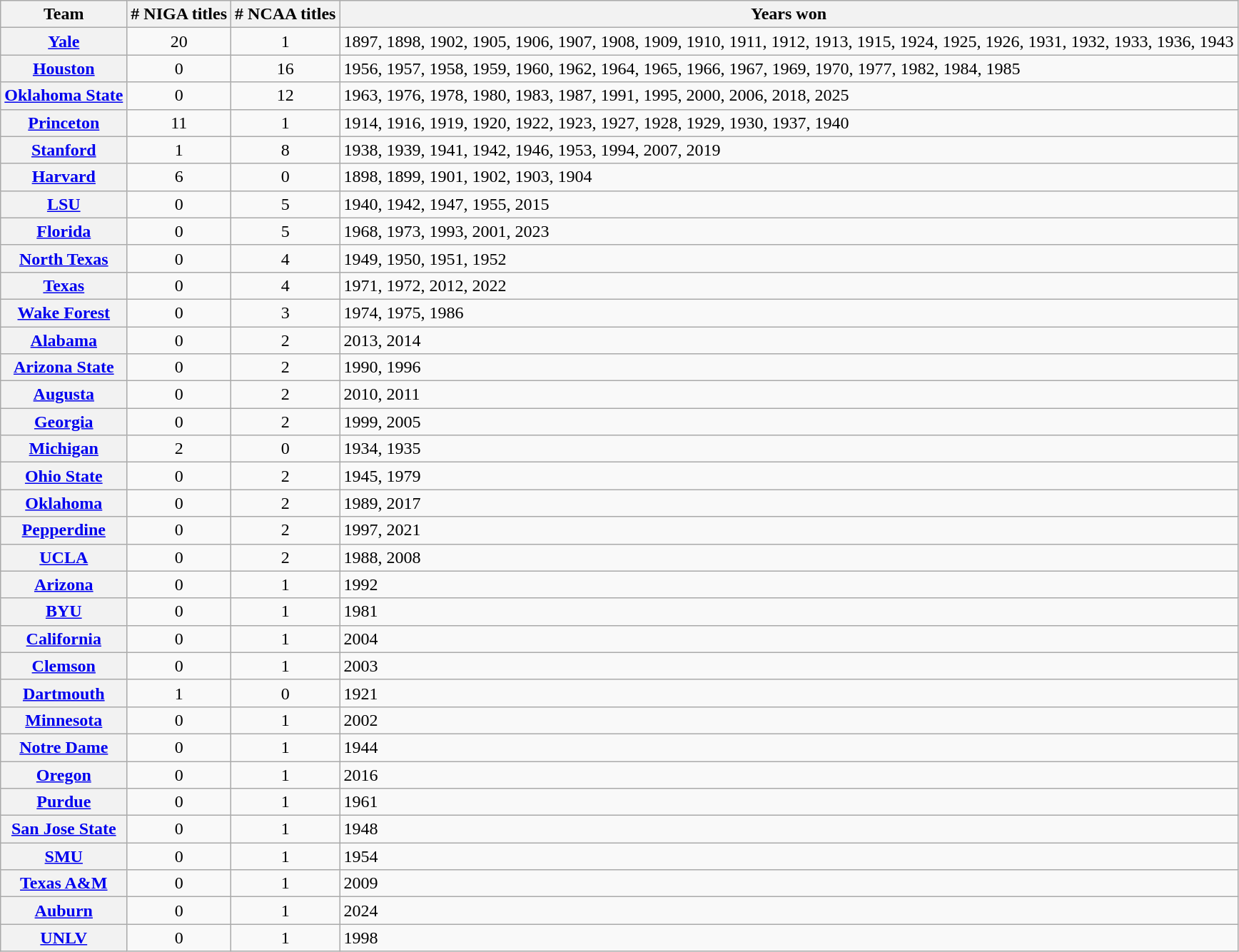<table class="wikitable plainrowheaders sortable">
<tr>
<th scope="col">Team</th>
<th scope="col"># NIGA titles</th>
<th scope="col"># NCAA titles</th>
<th scope="col">Years won</th>
</tr>
<tr>
<th scope="row"><a href='#'>Yale</a></th>
<td style="text-align:center">20</td>
<td style="text-align:center">1</td>
<td>1897, 1898, 1902, 1905, 1906, 1907, 1908, 1909, 1910, 1911, 1912, 1913, 1915, 1924, 1925, 1926, 1931, 1932, 1933, 1936, 1943</td>
</tr>
<tr>
<th scope="row"><a href='#'>Houston</a></th>
<td style="text-align:center">0</td>
<td style="text-align:center">16</td>
<td>1956, 1957, 1958, 1959, 1960, 1962, 1964, 1965, 1966, 1967, 1969, 1970, 1977, 1982, 1984, 1985</td>
</tr>
<tr>
<th scope="row"><a href='#'>Oklahoma State</a></th>
<td style="text-align:center">0</td>
<td style="text-align:center">12</td>
<td>1963, 1976, 1978, 1980, 1983, 1987, 1991, 1995, 2000, 2006, 2018, 2025</td>
</tr>
<tr>
<th scope="row"><a href='#'>Princeton</a></th>
<td style="text-align:center">11</td>
<td style="text-align:center">1</td>
<td>1914, 1916, 1919, 1920, 1922, 1923, 1927, 1928, 1929, 1930, 1937, 1940</td>
</tr>
<tr>
<th scope="row"><a href='#'>Stanford</a></th>
<td style="text-align:center">1</td>
<td style="text-align:center">8</td>
<td>1938, 1939, 1941, 1942, 1946, 1953, 1994, 2007, 2019</td>
</tr>
<tr>
<th scope="row"><a href='#'>Harvard</a></th>
<td style="text-align:center">6</td>
<td style="text-align:center">0</td>
<td>1898, 1899, 1901, 1902, 1903, 1904</td>
</tr>
<tr>
<th scope="row"><a href='#'>LSU</a></th>
<td style="text-align:center">0</td>
<td style="text-align:center">5</td>
<td>1940, 1942, 1947, 1955, 2015</td>
</tr>
<tr>
<th scope="row"><a href='#'>Florida</a></th>
<td style="text-align:center">0</td>
<td style="text-align:center">5</td>
<td>1968, 1973, 1993, 2001, 2023</td>
</tr>
<tr>
<th scope="row"><a href='#'>North Texas</a></th>
<td style="text-align:center">0</td>
<td style="text-align:center">4</td>
<td>1949, 1950, 1951, 1952</td>
</tr>
<tr>
<th scope="row"><a href='#'>Texas</a></th>
<td style="text-align:center">0</td>
<td style="text-align:center">4</td>
<td>1971, 1972, 2012, 2022</td>
</tr>
<tr>
<th scope="row"><a href='#'>Wake Forest</a></th>
<td style="text-align:center">0</td>
<td style="text-align:center">3</td>
<td>1974, 1975, 1986</td>
</tr>
<tr>
<th scope="row"><a href='#'>Alabama</a></th>
<td style="text-align:center">0</td>
<td style="text-align:center">2</td>
<td>2013, 2014</td>
</tr>
<tr>
<th scope="row"><a href='#'>Arizona State</a></th>
<td style="text-align:center">0</td>
<td style="text-align:center">2</td>
<td>1990, 1996</td>
</tr>
<tr>
<th scope="row"><a href='#'>Augusta</a></th>
<td style="text-align:center">0</td>
<td style="text-align:center">2</td>
<td>2010, 2011</td>
</tr>
<tr>
<th scope="row"><a href='#'>Georgia</a></th>
<td style="text-align:center">0</td>
<td style="text-align:center">2</td>
<td>1999, 2005</td>
</tr>
<tr>
<th scope="row"><a href='#'>Michigan</a></th>
<td style="text-align:center">2</td>
<td style="text-align:center">0</td>
<td>1934, 1935</td>
</tr>
<tr>
<th scope="row"><a href='#'>Ohio State</a></th>
<td style="text-align:center">0</td>
<td style="text-align:center">2</td>
<td>1945, 1979</td>
</tr>
<tr>
<th scope="row"><a href='#'>Oklahoma</a></th>
<td style="text-align:center">0</td>
<td style="text-align:center">2</td>
<td>1989, 2017</td>
</tr>
<tr>
<th scope="row"><a href='#'>Pepperdine</a></th>
<td style="text-align:center">0</td>
<td style="text-align:center">2</td>
<td>1997, 2021</td>
</tr>
<tr>
<th scope="row"><a href='#'>UCLA</a></th>
<td style="text-align:center">0</td>
<td style="text-align:center">2</td>
<td>1988, 2008</td>
</tr>
<tr>
<th scope="row"><a href='#'>Arizona</a></th>
<td style="text-align:center">0</td>
<td style="text-align:center">1</td>
<td>1992</td>
</tr>
<tr>
<th scope="row"><a href='#'>BYU</a></th>
<td style="text-align:center">0</td>
<td style="text-align:center">1</td>
<td>1981</td>
</tr>
<tr>
<th scope="row"><a href='#'>California</a></th>
<td style="text-align:center">0</td>
<td style="text-align:center">1</td>
<td>2004</td>
</tr>
<tr>
<th scope="row"><a href='#'>Clemson</a></th>
<td style="text-align:center">0</td>
<td style="text-align:center">1</td>
<td>2003</td>
</tr>
<tr>
<th scope="row"><a href='#'>Dartmouth</a></th>
<td style="text-align:center">1</td>
<td style="text-align:center">0</td>
<td>1921</td>
</tr>
<tr>
<th scope="row"><a href='#'>Minnesota</a></th>
<td style="text-align:center">0</td>
<td style="text-align:center">1</td>
<td>2002</td>
</tr>
<tr>
<th scope="row"><a href='#'>Notre Dame</a></th>
<td style="text-align:center">0</td>
<td style="text-align:center">1</td>
<td>1944</td>
</tr>
<tr>
<th scope="row"><a href='#'>Oregon</a></th>
<td style="text-align:center">0</td>
<td style="text-align:center">1</td>
<td>2016</td>
</tr>
<tr>
<th scope="row"><a href='#'>Purdue</a></th>
<td style="text-align:center">0</td>
<td style="text-align:center">1</td>
<td>1961</td>
</tr>
<tr>
<th scope="row"><a href='#'>San Jose State</a></th>
<td style="text-align:center">0</td>
<td style="text-align:center">1</td>
<td>1948</td>
</tr>
<tr>
<th scope="row"><a href='#'>SMU</a></th>
<td style="text-align:center">0</td>
<td style="text-align:center">1</td>
<td>1954</td>
</tr>
<tr>
<th scope="row"><a href='#'>Texas A&M</a></th>
<td style="text-align:center">0</td>
<td style="text-align:center">1</td>
<td>2009</td>
</tr>
<tr>
<th scope="row"><a href='#'>Auburn</a></th>
<td style="text-align:center">0</td>
<td style="text-align:center">1</td>
<td>2024</td>
</tr>
<tr>
<th scope="row"><a href='#'>UNLV</a></th>
<td style="text-align:center">0</td>
<td style="text-align:center">1</td>
<td>1998</td>
</tr>
</table>
